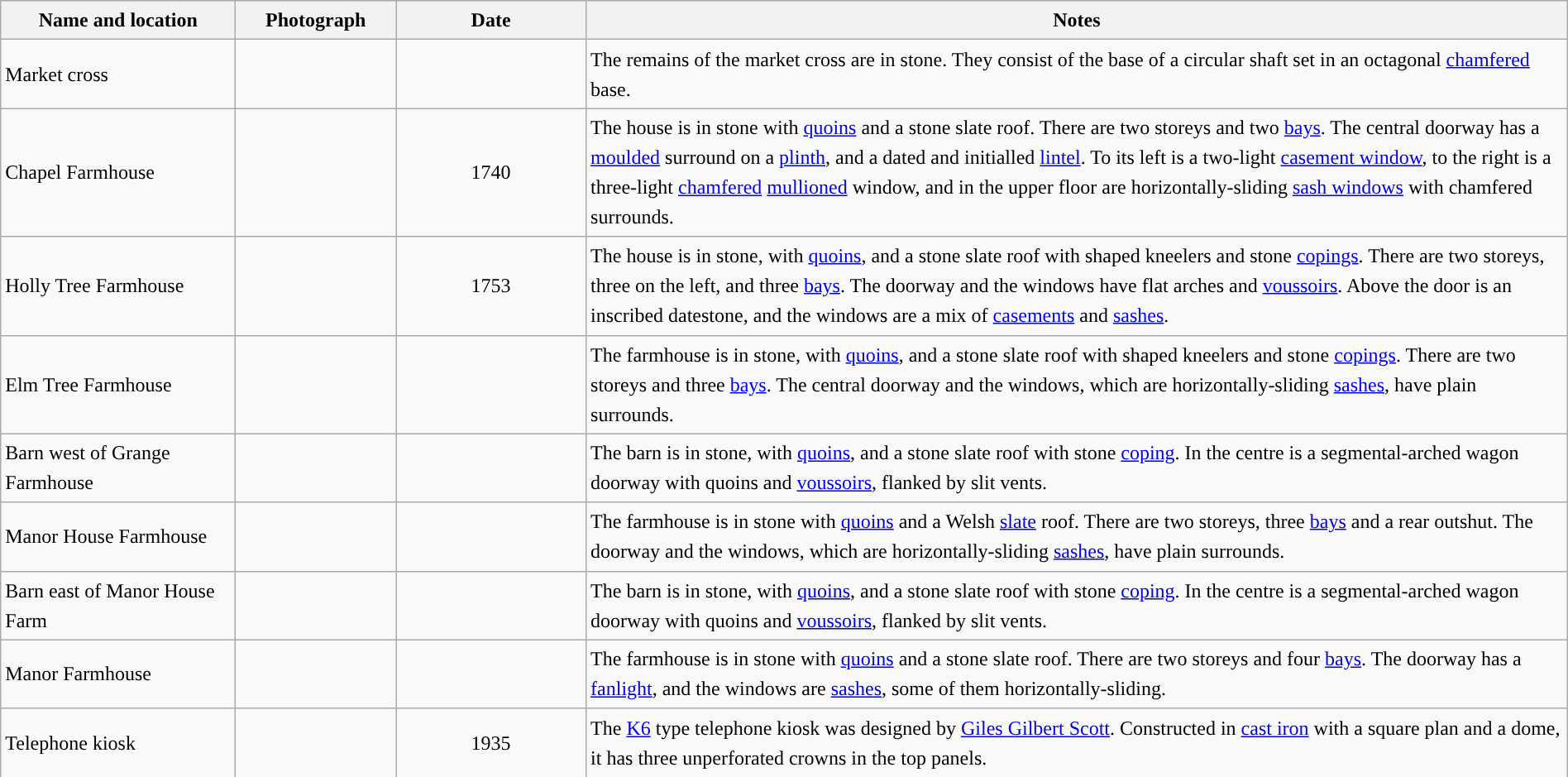<table class="wikitable sortable plainrowheaders" style="width:100%;border:0px;text-align:left;line-height:150%;">
<tr>
<th scope="col"  style="width:150px">Name and location</th>
<th scope="col"  style="width:100px" class="unsortable">Photograph</th>
<th scope="col"  style="width:120px">Date</th>
<th scope="col"  style="width:650px" class="unsortable">Notes</th>
</tr>
<tr>
<td>Market cross<br><small></small></td>
<td></td>
<td align="center"></td>
<td>The remains of the market cross are in stone.  They consist of the base of a circular shaft set in an octagonal <a href='#'>chamfered</a> base.</td>
</tr>
<tr>
<td>Chapel Farmhouse<br><small></small></td>
<td></td>
<td align="center">1740</td>
<td>The house is in stone with <a href='#'>quoins</a> and a stone slate roof.  There are two storeys and two <a href='#'>bays</a>.  The central doorway has a <a href='#'>moulded</a> surround on a <a href='#'>plinth</a>, and a dated and initialled <a href='#'>lintel</a>.  To its left is a two-light <a href='#'>casement window</a>, to the right is a three-light <a href='#'>chamfered</a> <a href='#'>mullioned</a> window, and in the upper floor are horizontally-sliding <a href='#'>sash windows</a> with chamfered surrounds.</td>
</tr>
<tr>
<td>Holly Tree Farmhouse<br><small></small></td>
<td></td>
<td align="center">1753</td>
<td>The house is in stone, with <a href='#'>quoins</a>, and a stone slate roof with shaped kneelers and stone <a href='#'>copings</a>.  There are two storeys, three on the left, and three <a href='#'>bays</a>.  The doorway and the windows have flat arches and <a href='#'>voussoirs</a>.  Above the door is an inscribed datestone, and the windows are a mix of <a href='#'>casements</a> and <a href='#'>sashes</a>.</td>
</tr>
<tr>
<td>Elm Tree Farmhouse<br><small></small></td>
<td></td>
<td align="center"></td>
<td>The farmhouse is in stone, with <a href='#'>quoins</a>, and a stone slate roof with shaped kneelers and stone <a href='#'>copings</a>.  There are two storeys and three <a href='#'>bays</a>.  The central doorway and the windows, which are horizontally-sliding <a href='#'>sashes</a>, have plain surrounds.</td>
</tr>
<tr>
<td>Barn west of Grange Farmhouse<br><small></small></td>
<td></td>
<td align="center"></td>
<td>The barn is in stone, with <a href='#'>quoins</a>, and a stone slate roof with stone <a href='#'>coping</a>.  In the centre is a segmental-arched wagon doorway with quoins and <a href='#'>voussoirs</a>, flanked by slit vents.</td>
</tr>
<tr>
<td>Manor House Farmhouse<br><small></small></td>
<td></td>
<td align="center"></td>
<td>The farmhouse is in stone with <a href='#'>quoins</a> and a Welsh <a href='#'>slate</a> roof.  There are two storeys, three <a href='#'>bays</a> and a rear outshut.  The doorway and the windows, which are horizontally-sliding <a href='#'>sashes</a>, have plain surrounds.</td>
</tr>
<tr>
<td>Barn east of Manor House Farm<br><small></small></td>
<td></td>
<td align="center"></td>
<td>The barn is in stone, with <a href='#'>quoins</a>, and a stone slate roof with stone <a href='#'>coping</a>.  In the centre is a segmental-arched wagon doorway with quoins and <a href='#'>voussoirs</a>, flanked by slit vents.</td>
</tr>
<tr>
<td>Manor Farmhouse<br><small></small></td>
<td></td>
<td align="center"></td>
<td>The farmhouse is in stone with <a href='#'>quoins</a> and a stone slate roof.  There are two storeys and four <a href='#'>bays</a>.  The doorway has a <a href='#'>fanlight</a>, and the windows are <a href='#'>sashes</a>, some of them horizontally-sliding.</td>
</tr>
<tr>
<td>Telephone kiosk<br><small></small></td>
<td></td>
<td align="center">1935</td>
<td>The <a href='#'>K6</a> type telephone kiosk was designed by <a href='#'>Giles Gilbert Scott</a>.  Constructed in <a href='#'>cast iron</a> with a square plan and a dome, it has three unperforated crowns in the top panels.</td>
</tr>
<tr>
</tr>
</table>
